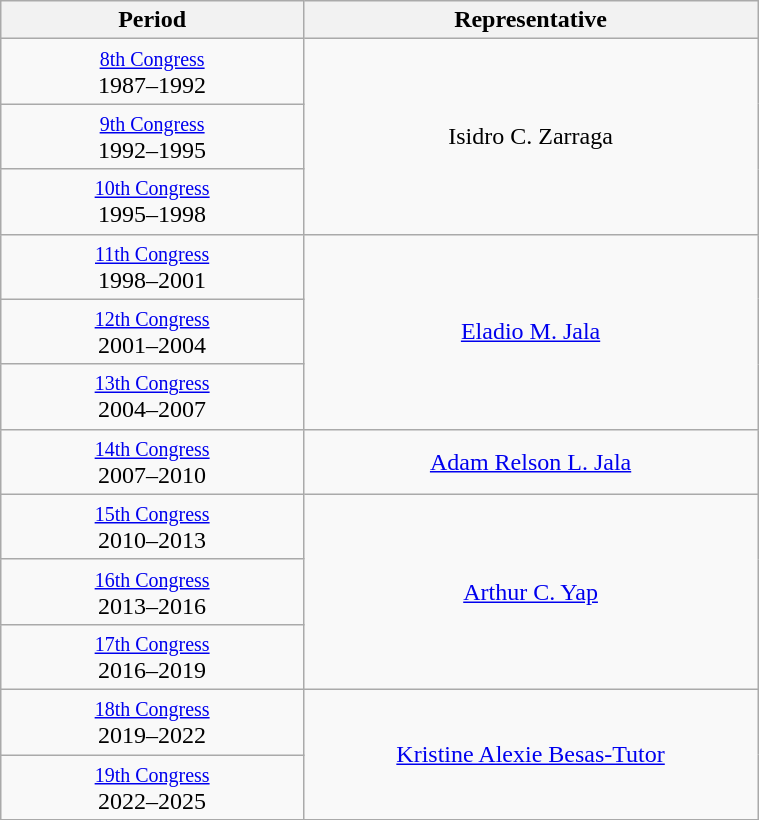<table class="wikitable" style="text-align:center; width:40%;">
<tr>
<th width="40%">Period</th>
<th>Representative</th>
</tr>
<tr>
<td><small><a href='#'>8th Congress</a></small><br>1987–1992</td>
<td rowspan="3">Isidro C. Zarraga</td>
</tr>
<tr>
<td><small><a href='#'>9th Congress</a></small><br>1992–1995</td>
</tr>
<tr>
<td><small><a href='#'>10th Congress</a></small><br>1995–1998</td>
</tr>
<tr>
<td><small><a href='#'>11th Congress</a></small><br>1998–2001</td>
<td rowspan="3"><a href='#'>Eladio M. Jala</a></td>
</tr>
<tr>
<td><small><a href='#'>12th Congress</a></small><br>2001–2004</td>
</tr>
<tr>
<td><small><a href='#'>13th Congress</a></small><br>2004–2007</td>
</tr>
<tr>
<td><small><a href='#'>14th Congress</a></small><br>2007–2010</td>
<td><a href='#'>Adam Relson L. Jala</a></td>
</tr>
<tr>
<td><small><a href='#'>15th Congress</a></small><br>2010–2013</td>
<td rowspan="3"><a href='#'>Arthur C. Yap</a></td>
</tr>
<tr>
<td><small><a href='#'>16th Congress</a></small><br>2013–2016</td>
</tr>
<tr>
<td><small><a href='#'>17th Congress</a></small><br>2016–2019</td>
</tr>
<tr>
<td><small><a href='#'>18th Congress</a></small><br>2019–2022</td>
<td rowspan="2"><a href='#'>Kristine Alexie Besas-Tutor</a></td>
</tr>
<tr>
<td><small><a href='#'>19th Congress</a></small><br>2022–2025</td>
</tr>
</table>
